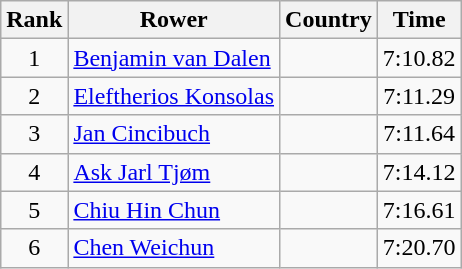<table class="wikitable" style="text-align:center">
<tr>
<th>Rank</th>
<th>Rower</th>
<th>Country</th>
<th>Time</th>
</tr>
<tr>
<td>1</td>
<td align="left"><a href='#'>Benjamin van Dalen</a></td>
<td align="left"></td>
<td>7:10.82</td>
</tr>
<tr>
<td>2</td>
<td align="left"><a href='#'>Eleftherios Konsolas</a></td>
<td align="left"></td>
<td>7:11.29</td>
</tr>
<tr>
<td>3</td>
<td align="left"><a href='#'>Jan Cincibuch</a></td>
<td align="left"></td>
<td>7:11.64</td>
</tr>
<tr>
<td>4</td>
<td align="left"><a href='#'>Ask Jarl Tjøm</a></td>
<td align="left"></td>
<td>7:14.12</td>
</tr>
<tr>
<td>5</td>
<td align="left"><a href='#'>Chiu Hin Chun</a></td>
<td align="left"></td>
<td>7:16.61</td>
</tr>
<tr>
<td>6</td>
<td align="left"><a href='#'>Chen Weichun</a></td>
<td align="left"></td>
<td>7:20.70</td>
</tr>
</table>
